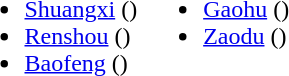<table>
<tr>
<td valign="top"><br><ul><li><a href='#'>Shuangxi</a> ()</li><li><a href='#'>Renshou</a> ()</li><li><a href='#'>Baofeng</a> ()</li></ul></td>
<td valign="top"><br><ul><li><a href='#'>Gaohu</a> ()</li><li><a href='#'>Zaodu</a> ()</li></ul></td>
</tr>
</table>
